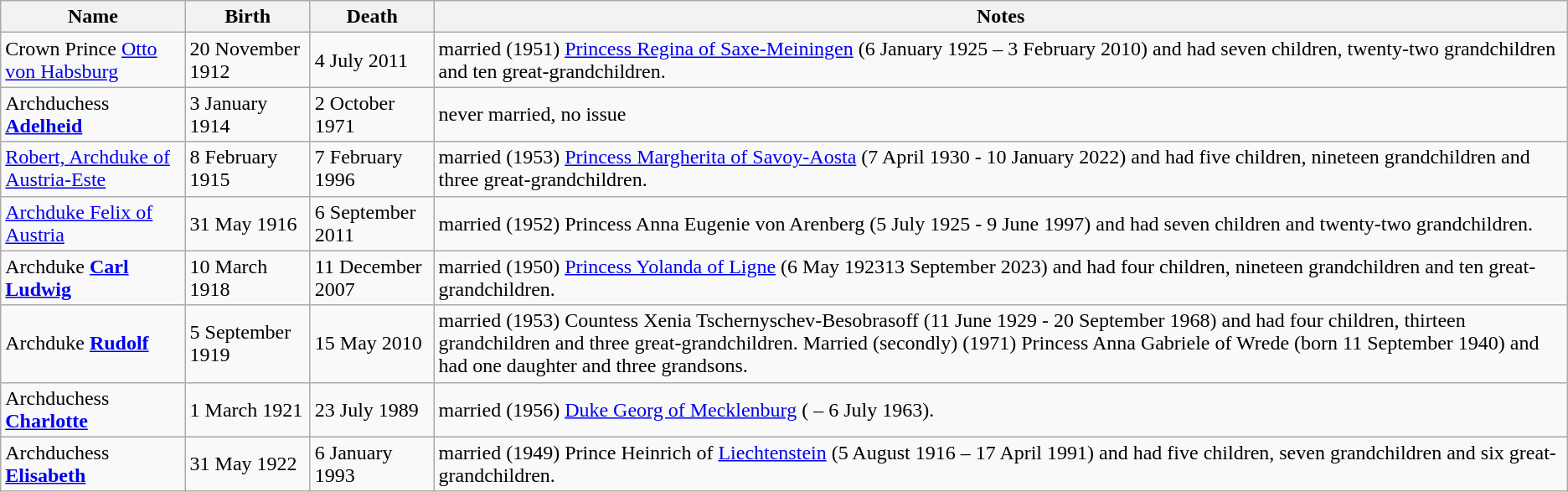<table class="wikitable">
<tr>
<th>Name</th>
<th>Birth</th>
<th>Death</th>
<th>Notes</th>
</tr>
<tr>
<td>Crown Prince <a href='#'>Otto von Habsburg</a></td>
<td>20 November 1912</td>
<td>4 July 2011</td>
<td>married (1951) <a href='#'>Princess Regina of Saxe-Meiningen</a> (6 January 1925 – 3 February 2010) and had seven children, twenty-two grandchildren and ten great-grandchildren.</td>
</tr>
<tr>
<td>Archduchess <strong><a href='#'>Adelheid</a></strong></td>
<td>3 January 1914</td>
<td>2 October 1971</td>
<td>never married, no issue</td>
</tr>
<tr>
<td><a href='#'>Robert, Archduke of Austria-Este</a></td>
<td>8 February 1915</td>
<td>7 February 1996</td>
<td>married (1953) <a href='#'>Princess Margherita of Savoy-Aosta</a> (7 April 1930 - 10 January 2022) and had five children, nineteen grandchildren and three great-grandchildren.</td>
</tr>
<tr>
<td><a href='#'>Archduke Felix of Austria</a></td>
<td>31 May 1916</td>
<td>6 September 2011</td>
<td>married (1952) Princess Anna Eugenie von Arenberg (5 July 1925 - 9 June 1997) and had seven children and twenty-two grandchildren.</td>
</tr>
<tr>
<td>Archduke <strong><a href='#'>Carl Ludwig</a></strong></td>
<td>10 March 1918</td>
<td>11 December 2007</td>
<td>married (1950) <a href='#'>Princess Yolanda of Ligne</a> (6 May 192313 September 2023) and had four children, nineteen grandchildren and ten great-grandchildren.</td>
</tr>
<tr>
<td>Archduke <strong><a href='#'>Rudolf</a></strong></td>
<td>5 September 1919</td>
<td>15 May 2010</td>
<td>married (1953) Countess Xenia Tschernyschev-Besobrasoff (11 June 1929 - 20 September 1968) and had four children, thirteen grandchildren and three great-grandchildren. Married (secondly) (1971) Princess Anna Gabriele of Wrede (born 11 September 1940) and had one daughter and three grandsons.</td>
</tr>
<tr>
<td>Archduchess <strong><a href='#'>Charlotte</a></strong></td>
<td>1 March 1921</td>
<td>23 July 1989</td>
<td>married (1956) <a href='#'>Duke Georg of Mecklenburg</a> ( – 6 July 1963).</td>
</tr>
<tr>
<td>Archduchess <strong><a href='#'>Elisabeth</a></strong></td>
<td>31 May 1922</td>
<td>6 January 1993</td>
<td>married (1949) Prince Heinrich of <a href='#'>Liechtenstein</a> (5 August 1916 – 17 April 1991) and had five children, seven grandchildren and six great-grandchildren.</td>
</tr>
</table>
